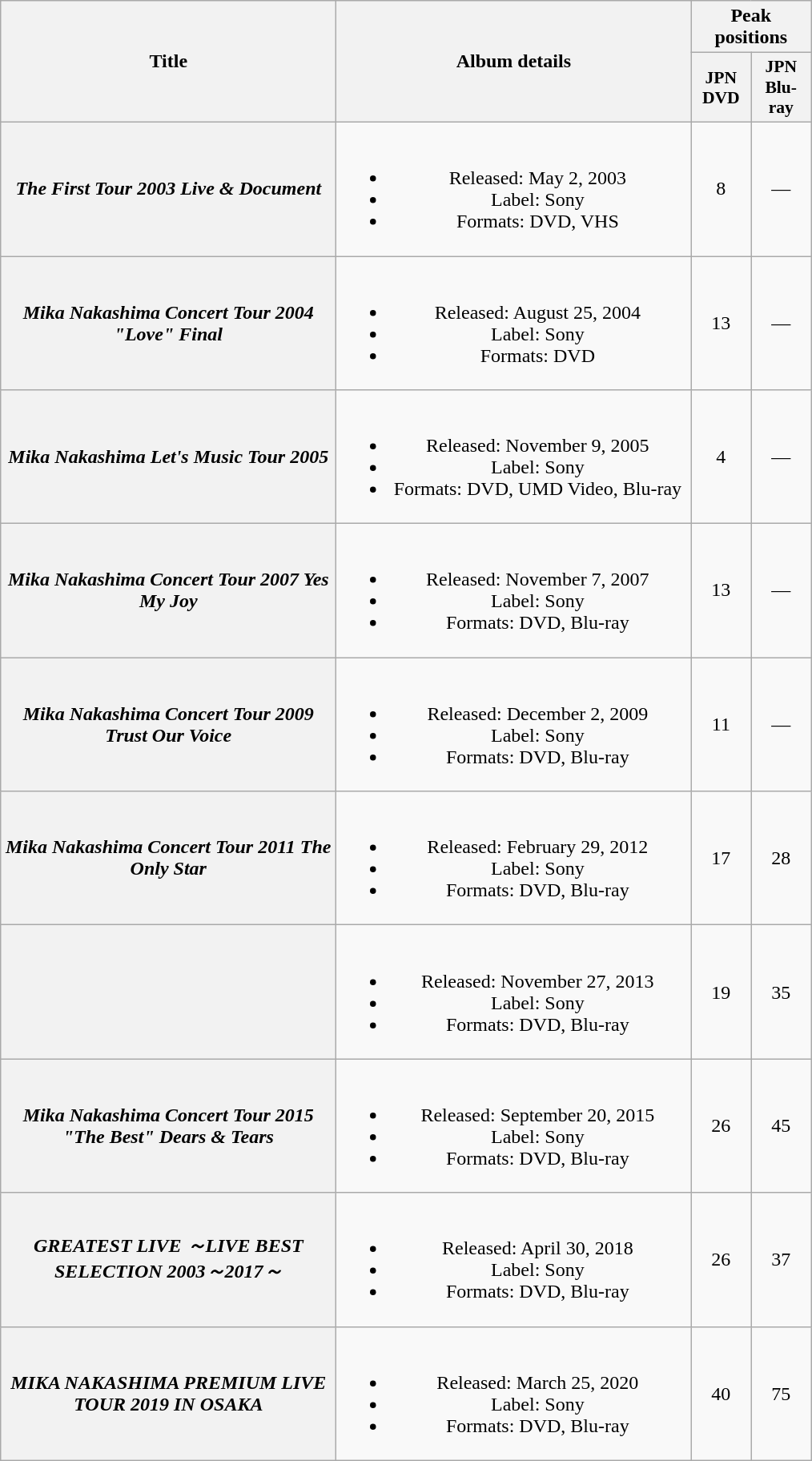<table class="wikitable plainrowheaders" style="text-align:center;" border="1">
<tr>
<th scope="col" rowspan="2" style="width:17em;">Title</th>
<th scope="col" rowspan="2" style="width:18em;">Album details</th>
<th colspan="2">Peak positions</th>
</tr>
<tr>
<th scope="col" style="width:3em;font-size:90%;">JPN DVD<br></th>
<th scope="col" style="width:3em;font-size:90%;">JPN Blu-ray<br></th>
</tr>
<tr>
<th scope="row"><em>The First Tour 2003 Live & Document</em></th>
<td><br><ul><li>Released: May 2, 2003</li><li>Label: Sony</li><li>Formats: DVD, VHS</li></ul></td>
<td>8</td>
<td>—</td>
</tr>
<tr>
<th scope="row"><em>Mika Nakashima Concert Tour 2004 "Love" Final</em></th>
<td><br><ul><li>Released: August 25, 2004</li><li>Label: Sony</li><li>Formats: DVD</li></ul></td>
<td>13</td>
<td>—</td>
</tr>
<tr>
<th scope="row"><em>Mika Nakashima Let's Music Tour 2005</em></th>
<td><br><ul><li>Released: November 9, 2005</li><li>Label: Sony</li><li>Formats: DVD, UMD Video, Blu-ray</li></ul></td>
<td>4</td>
<td>—</td>
</tr>
<tr>
<th scope="row"><em>Mika Nakashima Concert Tour 2007 Yes My Joy</em></th>
<td><br><ul><li>Released: November 7, 2007</li><li>Label: Sony</li><li>Formats: DVD, Blu-ray</li></ul></td>
<td>13</td>
<td>—</td>
</tr>
<tr>
<th scope="row"><em>Mika Nakashima Concert Tour 2009 Trust Our Voice</em></th>
<td><br><ul><li>Released: December 2, 2009</li><li>Label: Sony</li><li>Formats: DVD, Blu-ray</li></ul></td>
<td>11</td>
<td>—</td>
</tr>
<tr>
<th scope="row"><em>Mika Nakashima Concert Tour 2011 The Only Star</em></th>
<td><br><ul><li>Released: February 29, 2012</li><li>Label: Sony</li><li>Formats: DVD, Blu-ray</li></ul></td>
<td>17</td>
<td>28</td>
</tr>
<tr>
<th scope="row"></th>
<td><br><ul><li>Released: November 27, 2013</li><li>Label: Sony</li><li>Formats: DVD, Blu-ray</li></ul></td>
<td>19</td>
<td>35</td>
</tr>
<tr>
<th scope="row"><em>Mika Nakashima Concert Tour 2015 "The Best" Dears & Tears</em></th>
<td><br><ul><li>Released: September 20, 2015</li><li>Label: Sony</li><li>Formats: DVD, Blu-ray</li></ul></td>
<td>26</td>
<td>45</td>
</tr>
<tr>
<th scope="row"><em>GREATEST LIVE ～LIVE BEST SELECTION 2003～2017～</em></th>
<td><br><ul><li>Released: April 30, 2018</li><li>Label: Sony</li><li>Formats: DVD, Blu-ray</li></ul></td>
<td>26</td>
<td>37</td>
</tr>
<tr>
<th scope="row"><em>MIKA NAKASHIMA PREMIUM LIVE TOUR 2019 IN OSAKA</em></th>
<td><br><ul><li>Released: March 25, 2020</li><li>Label: Sony</li><li>Formats: DVD, Blu-ray</li></ul></td>
<td>40</td>
<td>75</td>
</tr>
</table>
